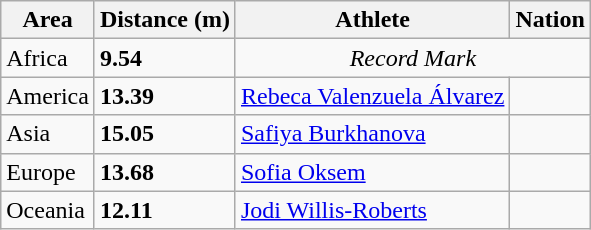<table class="wikitable">
<tr>
<th>Area</th>
<th>Distance (m)</th>
<th>Athlete</th>
<th>Nation</th>
</tr>
<tr>
<td>Africa</td>
<td><strong>9.54</strong></td>
<td colspan="2" align="center"><em>Record Mark</em></td>
</tr>
<tr>
<td>America</td>
<td><strong>13.39</strong></td>
<td><a href='#'>Rebeca Valenzuela Álvarez</a></td>
<td></td>
</tr>
<tr>
<td>Asia</td>
<td><strong>15.05</strong> </td>
<td><a href='#'>Safiya Burkhanova</a></td>
<td></td>
</tr>
<tr>
<td>Europe</td>
<td><strong>13.68</strong></td>
<td><a href='#'>Sofia Oksem</a></td>
<td></td>
</tr>
<tr>
<td>Oceania</td>
<td><strong>12.11</strong></td>
<td><a href='#'>Jodi Willis-Roberts</a></td>
<td></td>
</tr>
</table>
